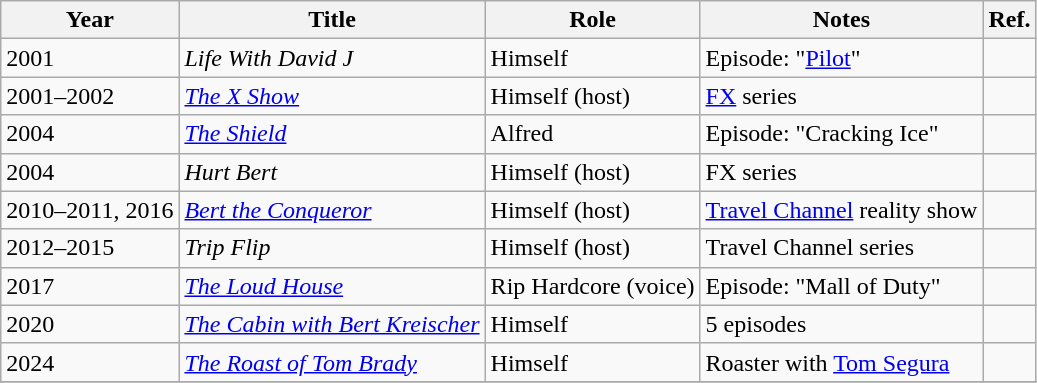<table class="wikitable">
<tr>
<th>Year</th>
<th>Title</th>
<th>Role</th>
<th>Notes</th>
<th class=unsortable>Ref.</th>
</tr>
<tr>
<td>2001</td>
<td><em>Life With David J</em></td>
<td>Himself</td>
<td>Episode: "<a href='#'>Pilot</a>"</td>
<td></td>
</tr>
<tr>
<td>2001–2002</td>
<td><em><a href='#'>The X Show</a></em></td>
<td>Himself (host)</td>
<td><a href='#'>FX</a> series</td>
<td></td>
</tr>
<tr>
<td>2004</td>
<td><em><a href='#'>The Shield</a></em></td>
<td>Alfred</td>
<td>Episode: "Cracking Ice"</td>
<td></td>
</tr>
<tr>
<td>2004</td>
<td><em>Hurt Bert</em></td>
<td>Himself (host)</td>
<td>FX series</td>
<td></td>
</tr>
<tr>
<td>2010–2011, 2016</td>
<td><em><a href='#'>Bert the Conqueror</a></em></td>
<td>Himself (host)</td>
<td><a href='#'>Travel Channel</a> reality show</td>
<td></td>
</tr>
<tr>
<td>2012–2015</td>
<td><em>Trip Flip</em></td>
<td>Himself (host)</td>
<td>Travel Channel series</td>
<td></td>
</tr>
<tr>
<td>2017</td>
<td><em><a href='#'>The Loud House</a></em></td>
<td>Rip Hardcore (voice)</td>
<td>Episode: "Mall of Duty"</td>
<td></td>
</tr>
<tr>
<td>2020</td>
<td><em><a href='#'>The Cabin with Bert Kreischer</a></em></td>
<td>Himself</td>
<td>5 episodes</td>
<td></td>
</tr>
<tr>
<td>2024</td>
<td><em><a href='#'>The Roast of Tom Brady</a></em></td>
<td>Himself</td>
<td>Roaster with <a href='#'>Tom Segura</a></td>
<td></td>
</tr>
<tr>
</tr>
</table>
